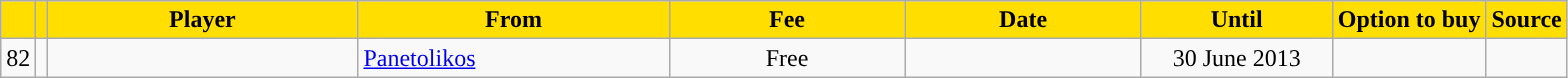<table class="wikitable sortable">
<tr>
<th style="background:#FFDE00"></th>
<th style="background:#FFDE00"></th>
<th width=200 style="background:#FFDE00">Player</th>
<th width=200 style="background:#FFDE00">From</th>
<th width=150 style="background:#FFDE00">Fee</th>
<th width=150 style="background:#FFDE00">Date</th>
<th width=120 style="background:#FFDE00">Until</th>
<th style="background:#FFDE00">Option to buy</th>
<th style="background:#FFDE00">Source</th>
</tr>
<tr>
<td align=center>82</td>
<td align=center></td>
<td></td>
<td> <a href='#'>Panetolikos</a></td>
<td align=center>Free</td>
<td align=center></td>
<td align=center>30 June 2013</td>
<td align=center></td>
<td align=center></td>
</tr>
</table>
